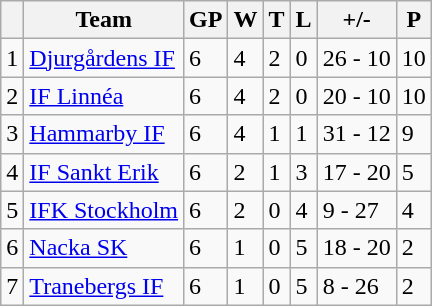<table class="wikitable">
<tr>
<th></th>
<th>Team</th>
<th>GP</th>
<th>W</th>
<th>T</th>
<th>L</th>
<th>+/-</th>
<th>P</th>
</tr>
<tr>
<td>1</td>
<td><a href='#'>Djurgårdens IF</a></td>
<td>6</td>
<td>4</td>
<td>2</td>
<td>0</td>
<td>26 - 10</td>
<td>10</td>
</tr>
<tr>
<td>2</td>
<td><a href='#'>IF Linnéa</a></td>
<td>6</td>
<td>4</td>
<td>2</td>
<td>0</td>
<td>20 - 10</td>
<td>10</td>
</tr>
<tr>
<td>3</td>
<td><a href='#'>Hammarby IF</a></td>
<td>6</td>
<td>4</td>
<td>1</td>
<td>1</td>
<td>31 - 12</td>
<td>9</td>
</tr>
<tr>
<td>4</td>
<td><a href='#'>IF Sankt Erik</a></td>
<td>6</td>
<td>2</td>
<td>1</td>
<td>3</td>
<td>17 - 20</td>
<td>5</td>
</tr>
<tr>
<td>5</td>
<td><a href='#'>IFK Stockholm</a></td>
<td>6</td>
<td>2</td>
<td>0</td>
<td>4</td>
<td>9 - 27</td>
<td>4</td>
</tr>
<tr>
<td>6</td>
<td><a href='#'>Nacka SK</a></td>
<td>6</td>
<td>1</td>
<td>0</td>
<td>5</td>
<td>18 - 20</td>
<td>2</td>
</tr>
<tr>
<td>7</td>
<td><a href='#'>Tranebergs IF</a></td>
<td>6</td>
<td>1</td>
<td>0</td>
<td>5</td>
<td>8 - 26</td>
<td>2</td>
</tr>
</table>
